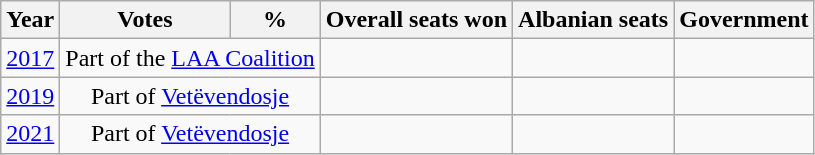<table class=wikitable style=text-align:center>
<tr>
<th>Year</th>
<th>Votes</th>
<th>%</th>
<th>Overall seats won<br></th>
<th>Albanian seats<br></th>
<th>Government</th>
</tr>
<tr>
<td><a href='#'>2017</a></td>
<td colspan="2">Part of the <a href='#'>LAA Coalition</a></td>
<td></td>
<td></td>
<td></td>
</tr>
<tr>
<td><a href='#'>2019</a></td>
<td colspan="2">Part of <a href='#'>Vetëvendosje</a></td>
<td></td>
<td></td>
<td></td>
</tr>
<tr>
<td><a href='#'>2021</a></td>
<td colspan="2">Part of <a href='#'>Vetëvendosje</a></td>
<td></td>
<td></td>
<td></td>
</tr>
</table>
